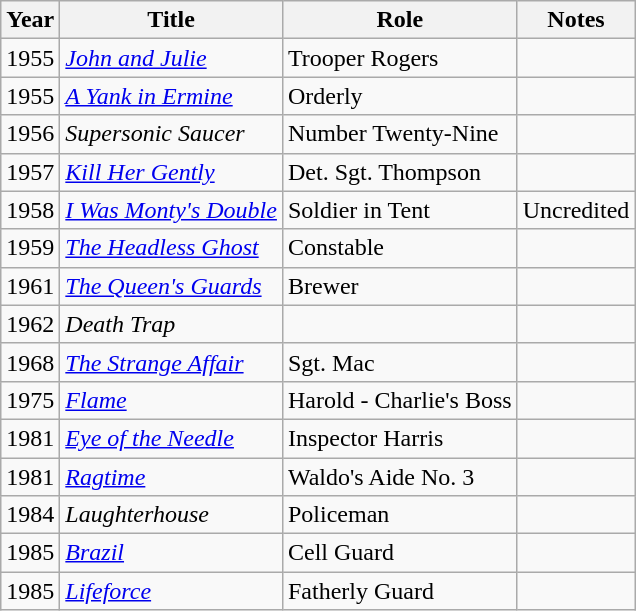<table class="wikitable">
<tr>
<th>Year</th>
<th>Title</th>
<th>Role</th>
<th>Notes</th>
</tr>
<tr>
<td>1955</td>
<td><em><a href='#'>John and Julie</a></em></td>
<td>Trooper Rogers</td>
<td></td>
</tr>
<tr>
<td>1955</td>
<td><em><a href='#'>A Yank in Ermine</a></em></td>
<td>Orderly</td>
<td></td>
</tr>
<tr>
<td>1956</td>
<td><em>Supersonic Saucer</em></td>
<td>Number Twenty-Nine</td>
<td></td>
</tr>
<tr>
<td>1957</td>
<td><em><a href='#'>Kill Her Gently</a></em></td>
<td>Det. Sgt. Thompson</td>
<td></td>
</tr>
<tr>
<td>1958</td>
<td><em><a href='#'>I Was Monty's Double</a></em></td>
<td>Soldier in Tent</td>
<td>Uncredited</td>
</tr>
<tr>
<td>1959</td>
<td><em><a href='#'>The Headless Ghost</a></em></td>
<td>Constable</td>
<td></td>
</tr>
<tr>
<td>1961</td>
<td><em><a href='#'>The Queen's Guards</a></em></td>
<td>Brewer</td>
<td></td>
</tr>
<tr>
<td>1962</td>
<td><em>Death Trap</em></td>
<td></td>
<td></td>
</tr>
<tr>
<td>1968</td>
<td><em><a href='#'>The Strange Affair</a></em></td>
<td>Sgt. Mac</td>
<td></td>
</tr>
<tr>
<td>1975</td>
<td><em><a href='#'>Flame</a></em></td>
<td>Harold - Charlie's Boss</td>
<td></td>
</tr>
<tr>
<td>1981</td>
<td><em><a href='#'>Eye of the Needle</a></em></td>
<td>Inspector Harris</td>
<td></td>
</tr>
<tr>
<td>1981</td>
<td><em><a href='#'>Ragtime</a></em></td>
<td>Waldo's Aide No. 3</td>
<td></td>
</tr>
<tr>
<td>1984</td>
<td><em>Laughterhouse</em></td>
<td>Policeman</td>
<td></td>
</tr>
<tr>
<td>1985</td>
<td><em><a href='#'>Brazil</a></em></td>
<td>Cell Guard</td>
<td></td>
</tr>
<tr>
<td>1985</td>
<td><em><a href='#'>Lifeforce</a></em></td>
<td>Fatherly Guard</td>
<td></td>
</tr>
</table>
